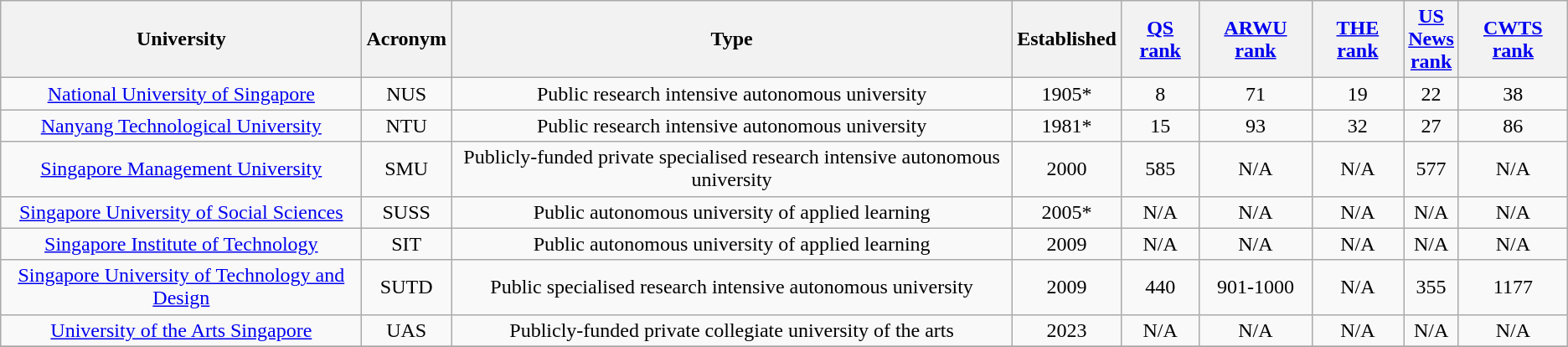<table class="wikitable sortable">
<tr>
<th scope="col">University</th>
<th>Acronym</th>
<th scope="col">Type</th>
<th scope="col">Established</th>
<th data-sort-type="number"><a href='#'>QS rank</a></th>
<th data-sort-type="number"><a href='#'>ARWU rank</a></th>
<th data-sort-type="number"><a href='#'>THE rank</a></th>
<th data-sort-type="number"><a href='#'>US<br>News<br>rank</a></th>
<th data-sort-type="number"><a href='#'>CWTS rank</a><br></th>
</tr>
<tr>
<td align="center"><a href='#'>National University of Singapore</a></td>
<td align="center">NUS</td>
<td align="center">Public research intensive autonomous university</td>
<td align="center">1905*</td>
<td align="center">8</td>
<td align="center">71</td>
<td align="center">19</td>
<td align="center">22</td>
<td align="center">38</td>
</tr>
<tr>
<td align="center"><a href='#'>Nanyang Technological University</a></td>
<td align="center">NTU</td>
<td align="center">Public research intensive autonomous university</td>
<td align="center">1981*</td>
<td align="center">15</td>
<td align="center">93</td>
<td align="center">32</td>
<td align="center">27</td>
<td align="center">86</td>
</tr>
<tr>
<td align="center"><a href='#'>Singapore Management University</a></td>
<td align="center">SMU</td>
<td align="center">Publicly-funded private specialised research intensive autonomous university</td>
<td align="center">2000</td>
<td align="center">585</td>
<td align="center" data-sort-value="100000">N/A</td>
<td align="center" data-sort-value="100000">N/A</td>
<td align="center">577</td>
<td align="center" data-sort-value="100000">N/A</td>
</tr>
<tr>
<td align="center"><a href='#'>Singapore University of Social Sciences</a></td>
<td align="center">SUSS</td>
<td align="center">Public autonomous university of applied learning</td>
<td align="center">2005*</td>
<td align="center" data-sort-value="100000">N/A</td>
<td align="center" data-sort-value="100000">N/A</td>
<td align="center" data-sort-value="100000">N/A</td>
<td align="center" data-sort-value="100000">N/A</td>
<td align="center" data-sort-value="100000">N/A</td>
</tr>
<tr>
<td align="center"><a href='#'>Singapore Institute of Technology</a></td>
<td align="center">SIT</td>
<td align="center">Public autonomous university of applied learning</td>
<td align="center">2009</td>
<td align="center" data-sort-value="100000">N/A</td>
<td align="center" data-sort-value="100000">N/A</td>
<td align="center" data-sort-value="100000">N/A</td>
<td align="center" data-sort-value="100000">N/A</td>
<td align="center" data-sort-value="100000">N/A</td>
</tr>
<tr>
<td align="center"><a href='#'>Singapore University of Technology and Design</a></td>
<td align="center">SUTD</td>
<td align="center">Public specialised research intensive autonomous university</td>
<td align="center">2009</td>
<td align="center">440</td>
<td align="center">901-1000</td>
<td align="center" data-sort-value="100000">N/A</td>
<td align="center">355</td>
<td align="center">1177</td>
</tr>
<tr>
<td align="center"><a href='#'>University of the Arts Singapore</a></td>
<td align="center">UAS</td>
<td align="center">Publicly-funded private collegiate university of the arts</td>
<td align="center">2023</td>
<td align="center" data-sort-value="100000">N/A</td>
<td align="center" data-sort-value="100000">N/A</td>
<td align="center" data-sort-value="100000">N/A</td>
<td align="center" data-sort-value="100000">N/A</td>
<td align="center" data-sort-value="100000">N/A</td>
</tr>
<tr>
</tr>
</table>
